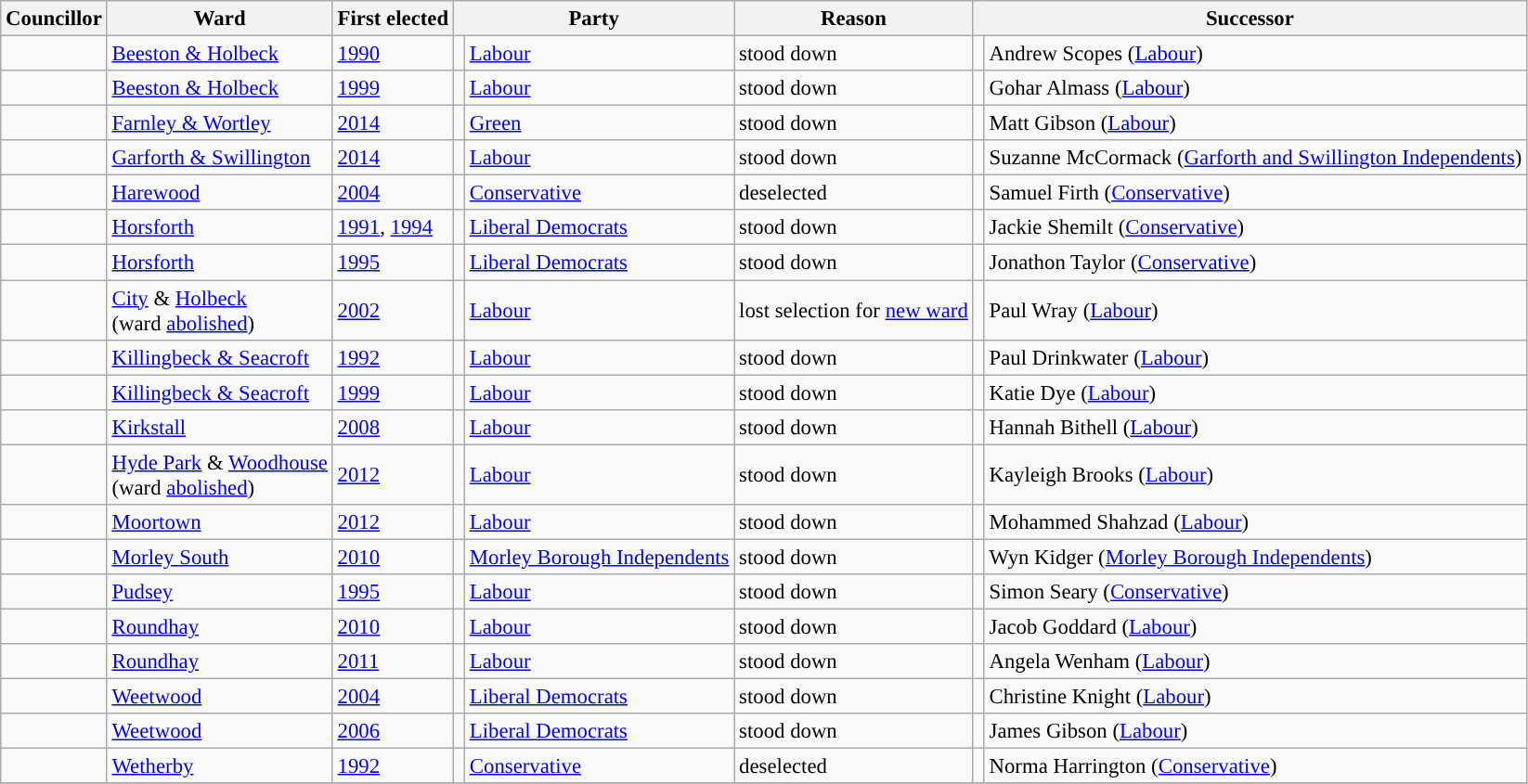<table class="wikitable sortable" style="font-size:95%;">
<tr>
<th scope="col">Councillor</th>
<th scope="col">Ward</th>
<th scope="col">First elected</th>
<th colspan="2" scope="col">Party</th>
<th scope="col">Reason</th>
<th colspan="2" scope="col">Successor</th>
</tr>
<tr>
<td></td>
<td><a href='#'>Beeston & Holbeck</a></td>
<td><a href='#'>1990</a></td>
<td width="1" style="color:inherit;background:"></td>
<td><a href='#'>Labour</a></td>
<td>stood down</td>
<td width="1" style="color:inherit;background:"></td>
<td>Andrew Scopes (<a href='#'>Labour</a>)</td>
</tr>
<tr>
<td></td>
<td><a href='#'>Beeston & Holbeck</a></td>
<td><a href='#'>1999</a></td>
<td width="1" style="color:inherit;background:"></td>
<td><a href='#'>Labour</a></td>
<td>stood down</td>
<td width="1" style="color:inherit;background:"></td>
<td>Gohar Almass (<a href='#'>Labour</a>)</td>
</tr>
<tr>
<td></td>
<td><a href='#'>Farnley & Wortley</a></td>
<td><a href='#'>2014</a></td>
<td width="1" style="color:inherit;background:"></td>
<td><a href='#'>Green</a></td>
<td>stood down</td>
<td width="1" style="color:inherit;background:"></td>
<td>Matt Gibson (<a href='#'>Labour</a>)</td>
</tr>
<tr>
<td></td>
<td><a href='#'>Garforth & Swillington</a></td>
<td><a href='#'>2014</a></td>
<td width="1" style="color:inherit;background:"></td>
<td><a href='#'>Labour</a></td>
<td>stood down</td>
<td width="1" style="color:inherit;background:"></td>
<td>Suzanne McCormack (<a href='#'>Garforth and Swillington Independents</a>)</td>
</tr>
<tr>
<td></td>
<td><a href='#'>Harewood</a></td>
<td><a href='#'>2004</a></td>
<td width="1" style="color:inherit;background:"></td>
<td><a href='#'>Conservative</a></td>
<td>deselected</td>
<td width="1" style="color:inherit;background:"></td>
<td>Samuel Firth (<a href='#'>Conservative</a>)</td>
</tr>
<tr>
<td></td>
<td><a href='#'>Horsforth</a></td>
<td><a href='#'>1991</a>, <a href='#'>1994</a></td>
<td width="1" style="color:inherit;background:"></td>
<td><a href='#'>Liberal Democrats</a></td>
<td>stood down</td>
<td width="1" style="color:inherit;background:"></td>
<td>Jackie Shemilt (<a href='#'>Conservative</a>)</td>
</tr>
<tr>
<td></td>
<td><a href='#'>Horsforth</a></td>
<td><a href='#'>1995</a></td>
<td width="1" style="color:inherit;background:"></td>
<td><a href='#'>Liberal Democrats</a></td>
<td>stood down</td>
<td width="1" style="color:inherit;background:"></td>
<td>Jonathon Taylor (<a href='#'>Conservative</a>)</td>
</tr>
<tr>
<td></td>
<td><a href='#'>City</a> & <a href='#'>Holbeck</a> <br>(ward <a href='#'>abolished</a>)</td>
<td><a href='#'>2002</a></td>
<td width="1" style="color:inherit;background:"></td>
<td><a href='#'>Labour</a></td>
<td>lost selection for <a href='#'>new ward</a></td>
<td width="1" style="color:inherit;background:"></td>
<td>Paul Wray (<a href='#'>Labour</a>)</td>
</tr>
<tr>
<td></td>
<td><a href='#'>Killingbeck & Seacroft</a></td>
<td><a href='#'>1992</a></td>
<td width="1" style="color:inherit;background:"></td>
<td><a href='#'>Labour</a></td>
<td>stood down</td>
<td width="1" style="color:inherit;background:"></td>
<td>Paul Drinkwater (<a href='#'>Labour</a>)</td>
</tr>
<tr>
<td></td>
<td><a href='#'>Killingbeck & Seacroft</a></td>
<td><a href='#'>1999</a></td>
<td width="1" style="color:inherit;background:"></td>
<td><a href='#'>Labour</a></td>
<td>stood down</td>
<td width="1" style="color:inherit;background:"></td>
<td>Katie Dye (<a href='#'>Labour</a>)</td>
</tr>
<tr>
<td></td>
<td><a href='#'>Kirkstall</a></td>
<td><a href='#'>2008</a></td>
<td width="1" style="color:inherit;background:"></td>
<td><a href='#'>Labour</a></td>
<td>stood down</td>
<td width="1" style="color:inherit;background:"></td>
<td>Hannah Bithell (<a href='#'>Labour</a>)</td>
</tr>
<tr>
<td></td>
<td><a href='#'>Hyde Park</a> & <a href='#'>Woodhouse</a> <br>(ward <a href='#'>abolished</a>)</td>
<td><a href='#'>2012</a></td>
<td width="1" style="color:inherit;background:"></td>
<td><a href='#'>Labour</a></td>
<td>stood down</td>
<td width="1" style="color:inherit;background:"></td>
<td>Kayleigh Brooks (<a href='#'>Labour</a>)</td>
</tr>
<tr>
<td></td>
<td><a href='#'>Moortown</a></td>
<td><a href='#'>2012</a></td>
<td width="1" style="color:inherit;background:"></td>
<td><a href='#'>Labour</a></td>
<td>stood down</td>
<td width="1" style="color:inherit;background:"></td>
<td>Mohammed Shahzad (<a href='#'>Labour</a>)</td>
</tr>
<tr>
<td></td>
<td><a href='#'>Morley South</a></td>
<td><a href='#'>2010</a></td>
<td width="1" style="color:inherit;background:"></td>
<td><a href='#'>Morley Borough Independents</a></td>
<td>stood down</td>
<td width="1" style="color:inherit;background:"></td>
<td>Wyn Kidger (<a href='#'>Morley Borough Independents</a>)</td>
</tr>
<tr>
<td></td>
<td><a href='#'>Pudsey</a></td>
<td><a href='#'>1995</a></td>
<td width="1" style="color:inherit;background:"></td>
<td><a href='#'>Labour</a></td>
<td>stood down</td>
<td width="1" style="color:inherit;background:"></td>
<td>Simon Seary (<a href='#'>Conservative</a>)</td>
</tr>
<tr>
<td></td>
<td><a href='#'>Roundhay</a></td>
<td><a href='#'>2010</a></td>
<td width="1" style="color:inherit;background:"></td>
<td><a href='#'>Labour</a></td>
<td>stood down</td>
<td width="1" style="color:inherit;background:"></td>
<td>Jacob Goddard (<a href='#'>Labour</a>)</td>
</tr>
<tr>
<td></td>
<td><a href='#'>Roundhay</a></td>
<td><a href='#'>2011</a></td>
<td width="1" style="color:inherit;background:"></td>
<td><a href='#'>Labour</a></td>
<td>stood down</td>
<td width="1" style="color:inherit;background:"></td>
<td>Angela Wenham (<a href='#'>Labour</a>)</td>
</tr>
<tr>
<td></td>
<td><a href='#'>Weetwood</a></td>
<td><a href='#'>2004</a></td>
<td width="1" style="color:inherit;background:"></td>
<td><a href='#'>Liberal Democrats</a></td>
<td>stood down</td>
<td width="1" style="color:inherit;background:"></td>
<td>Christine Knight (<a href='#'>Labour</a>)</td>
</tr>
<tr>
<td></td>
<td><a href='#'>Weetwood</a></td>
<td><a href='#'>2006</a></td>
<td width="1" style="color:inherit;background:"></td>
<td><a href='#'>Liberal Democrats</a></td>
<td>stood down</td>
<td width="1" style="color:inherit;background:"></td>
<td>James Gibson (<a href='#'>Labour</a>)</td>
</tr>
<tr>
<td></td>
<td><a href='#'>Wetherby</a></td>
<td><a href='#'>1992</a></td>
<td width="1" style="color:inherit;background:"></td>
<td><a href='#'>Conservative</a></td>
<td>deselected</td>
<td width="1" style="color:inherit;background:"></td>
<td>Norma Harrington (<a href='#'>Conservative</a>)</td>
</tr>
<tr>
</tr>
</table>
